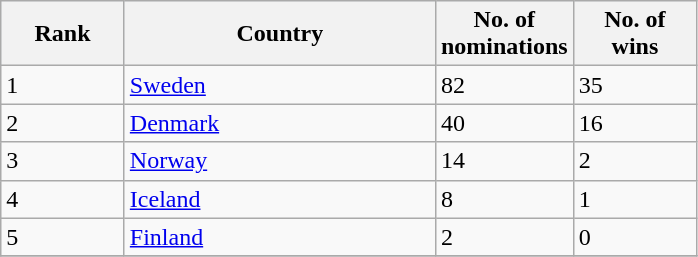<table class="wikitable">
<tr style="background:#ebf5ff;">
<th style="width:75px;">Rank</th>
<th style="width:200px;">Country</th>
<th style="width:75px;">No. of nominations</th>
<th style="width:75px;">No. of <br> wins</th>
</tr>
<tr>
<td>1</td>
<td> <a href='#'>Sweden</a></td>
<td>82</td>
<td>35</td>
</tr>
<tr>
<td>2</td>
<td> <a href='#'>Denmark</a></td>
<td>40</td>
<td>16</td>
</tr>
<tr>
<td>3</td>
<td> <a href='#'>Norway</a></td>
<td>14</td>
<td>2</td>
</tr>
<tr>
<td>4</td>
<td> <a href='#'>Iceland</a></td>
<td>8</td>
<td>1</td>
</tr>
<tr>
<td>5</td>
<td> <a href='#'>Finland</a></td>
<td>2</td>
<td>0</td>
</tr>
<tr>
</tr>
</table>
